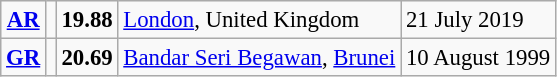<table class="wikitable" style="font-size:95%; position:relative;">
<tr>
<td align=center><strong><a href='#'>AR</a></strong></td>
<td></td>
<td><strong>19.88</strong></td>
<td><a href='#'>London</a>, United Kingdom</td>
<td>21 July 2019</td>
</tr>
<tr>
<td align=center><strong><a href='#'>GR</a></strong></td>
<td></td>
<td><strong>20.69</strong></td>
<td><a href='#'>Bandar Seri Begawan</a>, <a href='#'>Brunei</a></td>
<td>10 August 1999</td>
</tr>
</table>
